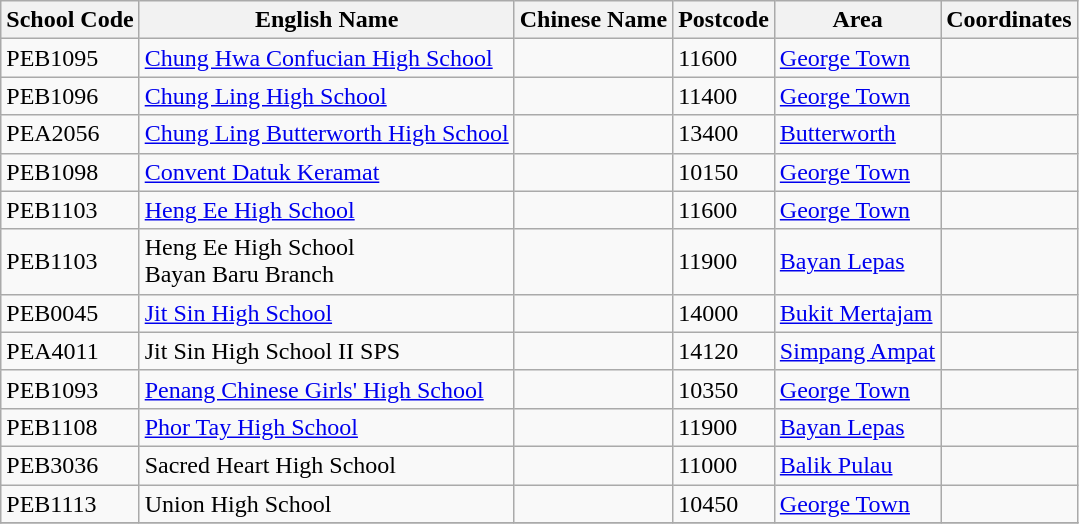<table class="wikitable sortable">
<tr>
<th>School Code</th>
<th>English Name</th>
<th>Chinese Name</th>
<th>Postcode</th>
<th>Area</th>
<th>Coordinates</th>
</tr>
<tr>
<td>PEB1095</td>
<td><a href='#'>Chung Hwa Confucian High School</a></td>
<td></td>
<td>11600</td>
<td><a href='#'>George Town</a></td>
<td></td>
</tr>
<tr>
<td>PEB1096</td>
<td><a href='#'>Chung Ling High School</a></td>
<td></td>
<td>11400</td>
<td><a href='#'>George Town</a></td>
<td></td>
</tr>
<tr>
<td>PEA2056</td>
<td><a href='#'>Chung Ling Butterworth High School</a></td>
<td></td>
<td>13400</td>
<td><a href='#'>Butterworth</a></td>
<td></td>
</tr>
<tr>
<td>PEB1098</td>
<td><a href='#'>Convent Datuk Keramat</a></td>
<td></td>
<td>10150</td>
<td><a href='#'>George Town</a></td>
<td></td>
</tr>
<tr>
<td>PEB1103</td>
<td><a href='#'>Heng Ee High School</a></td>
<td></td>
<td>11600</td>
<td><a href='#'>George Town</a></td>
<td></td>
</tr>
<tr>
<td>PEB1103</td>
<td>Heng Ee High School<br>Bayan Baru Branch</td>
<td></td>
<td>11900</td>
<td><a href='#'>Bayan Lepas</a></td>
<td></td>
</tr>
<tr>
<td>PEB0045</td>
<td><a href='#'>Jit Sin High School</a></td>
<td></td>
<td>14000</td>
<td><a href='#'>Bukit Mertajam</a></td>
<td></td>
</tr>
<tr>
<td>PEA4011</td>
<td>Jit Sin High School II SPS</td>
<td></td>
<td>14120</td>
<td><a href='#'>Simpang Ampat</a></td>
<td></td>
</tr>
<tr>
<td>PEB1093</td>
<td><a href='#'>Penang Chinese Girls' High School</a></td>
<td></td>
<td>10350</td>
<td><a href='#'>George Town</a></td>
<td></td>
</tr>
<tr>
<td>PEB1108</td>
<td><a href='#'>Phor Tay High School</a></td>
<td></td>
<td>11900</td>
<td><a href='#'>Bayan Lepas</a></td>
<td></td>
</tr>
<tr>
<td>PEB3036</td>
<td>Sacred Heart High School</td>
<td></td>
<td>11000</td>
<td><a href='#'>Balik Pulau</a></td>
<td></td>
</tr>
<tr>
<td>PEB1113</td>
<td>Union High School</td>
<td></td>
<td>10450</td>
<td><a href='#'>George Town</a></td>
<td></td>
</tr>
<tr>
</tr>
</table>
